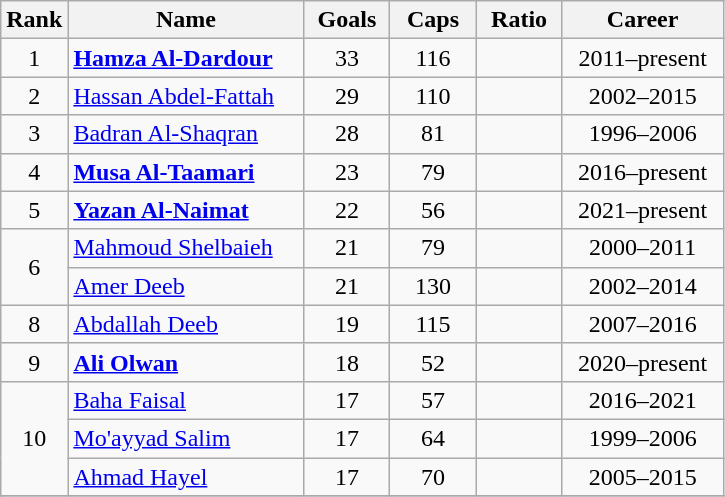<table class="wikitable sortable" style="text-align:center;">
<tr>
<th width=30px>Rank</th>
<th style="width:150px;">Name</th>
<th width=50px>Goals</th>
<th width=50px>Caps</th>
<th width=50px>Ratio</th>
<th style="width:100px;">Career</th>
</tr>
<tr>
<td>1</td>
<td align=left><strong><a href='#'>Hamza Al-Dardour</a></strong></td>
<td>33</td>
<td>116</td>
<td></td>
<td>2011–present</td>
</tr>
<tr>
<td>2</td>
<td align=left><a href='#'>Hassan Abdel-Fattah</a></td>
<td>29</td>
<td>110</td>
<td></td>
<td>2002–2015</td>
</tr>
<tr>
<td>3</td>
<td align=left><a href='#'>Badran Al-Shaqran</a></td>
<td>28</td>
<td>81</td>
<td></td>
<td>1996–2006</td>
</tr>
<tr>
<td>4</td>
<td align=left><strong><a href='#'>Musa Al-Taamari</a></strong></td>
<td>23</td>
<td>79</td>
<td></td>
<td>2016–present</td>
</tr>
<tr>
<td>5</td>
<td align=left><strong><a href='#'>Yazan Al-Naimat</a></strong></td>
<td>22</td>
<td>56</td>
<td></td>
<td>2021–present</td>
</tr>
<tr>
<td rowspan=2>6</td>
<td align=left><a href='#'>Mahmoud Shelbaieh</a></td>
<td>21</td>
<td>79</td>
<td></td>
<td>2000–2011</td>
</tr>
<tr>
<td align=left><a href='#'>Amer Deeb</a></td>
<td>21</td>
<td>130</td>
<td></td>
<td>2002–2014</td>
</tr>
<tr>
<td>8</td>
<td align=left><a href='#'>Abdallah Deeb</a></td>
<td>19</td>
<td>115</td>
<td></td>
<td>2007–2016</td>
</tr>
<tr>
<td>9</td>
<td align=left><strong><a href='#'>Ali Olwan</a></strong></td>
<td>18</td>
<td>52</td>
<td></td>
<td>2020–present</td>
</tr>
<tr>
<td rowspan=3>10</td>
<td align=left><a href='#'>Baha Faisal</a></td>
<td>17</td>
<td>57</td>
<td></td>
<td>2016–2021</td>
</tr>
<tr>
<td align=left><a href='#'>Mo'ayyad Salim</a></td>
<td>17</td>
<td>64</td>
<td></td>
<td>1999–2006</td>
</tr>
<tr>
<td align=left><a href='#'>Ahmad Hayel</a></td>
<td>17</td>
<td>70</td>
<td></td>
<td>2005–2015</td>
</tr>
<tr>
</tr>
</table>
